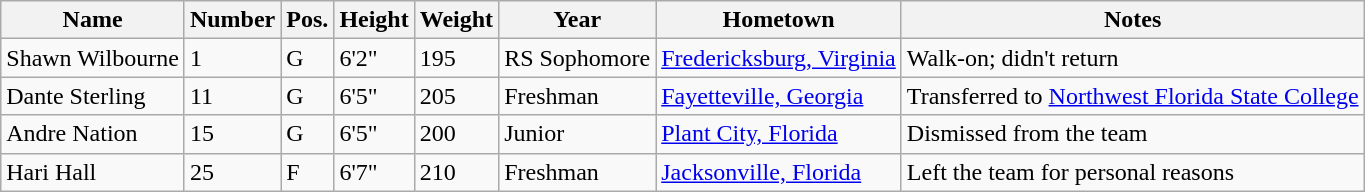<table class="wikitable sortable" border="1">
<tr>
<th>Name</th>
<th>Number</th>
<th>Pos.</th>
<th>Height</th>
<th>Weight</th>
<th>Year</th>
<th>Hometown</th>
<th class="unsortable">Notes</th>
</tr>
<tr>
<td>Shawn Wilbourne</td>
<td>1</td>
<td>G</td>
<td>6'2"</td>
<td>195</td>
<td>RS Sophomore</td>
<td><a href='#'>Fredericksburg, Virginia</a></td>
<td>Walk-on; didn't return</td>
</tr>
<tr>
<td>Dante Sterling</td>
<td>11</td>
<td>G</td>
<td>6'5"</td>
<td>205</td>
<td>Freshman</td>
<td><a href='#'>Fayetteville, Georgia</a></td>
<td>Transferred to <a href='#'>Northwest Florida State College</a></td>
</tr>
<tr>
<td>Andre Nation</td>
<td>15</td>
<td>G</td>
<td>6'5"</td>
<td>200</td>
<td>Junior</td>
<td><a href='#'>Plant City, Florida</a></td>
<td>Dismissed from the team</td>
</tr>
<tr>
<td>Hari Hall</td>
<td>25</td>
<td>F</td>
<td>6'7"</td>
<td>210</td>
<td>Freshman</td>
<td><a href='#'>Jacksonville, Florida</a></td>
<td>Left the team for personal reasons</td>
</tr>
</table>
